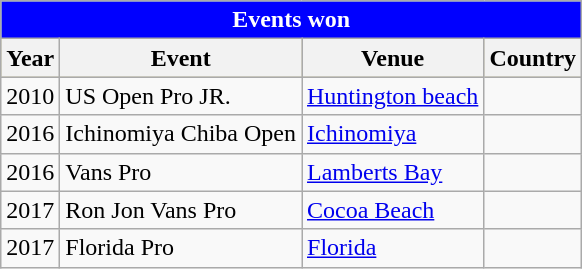<table class="wikitable">
<tr style="background:skyblue;">
<td colspan="4;"  style="background:blue; color:white; text-align:center;"><strong>Events won</strong></td>
</tr>
<tr style="background:#bdb76b;">
<th>Year</th>
<th>Event</th>
<th>Venue</th>
<th>Country</th>
</tr>
<tr>
<td>2010</td>
<td>US Open Pro JR.</td>
<td><a href='#'>Huntington beach</a></td>
<td></td>
</tr>
<tr>
<td>2016</td>
<td>Ichinomiya Chiba Open</td>
<td><a href='#'>Ichinomiya</a></td>
<td></td>
</tr>
<tr>
<td>2016</td>
<td>Vans Pro</td>
<td><a href='#'>Lamberts Bay</a></td>
<td></td>
</tr>
<tr>
<td>2017</td>
<td>Ron Jon Vans Pro</td>
<td><a href='#'>Cocoa Beach</a></td>
<td></td>
</tr>
<tr>
<td>2017</td>
<td>Florida Pro</td>
<td><a href='#'>Florida</a></td>
<td></td>
</tr>
</table>
